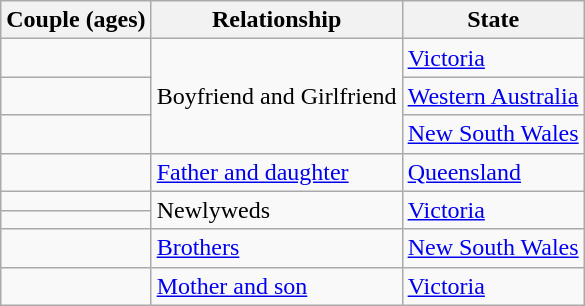<table class="wikitable sortable">
<tr valign="top">
<th>Couple (ages)</th>
<th>Relationship</th>
<th>State</th>
</tr>
<tr>
<td></td>
<td rowspan="3">Boyfriend and Girlfriend</td>
<td><a href='#'>Victoria</a></td>
</tr>
<tr>
<td></td>
<td><a href='#'>Western Australia</a></td>
</tr>
<tr>
<td></td>
<td><a href='#'>New South Wales</a></td>
</tr>
<tr>
<td></td>
<td><a href='#'>Father and daughter</a></td>
<td><a href='#'>Queensland</a></td>
</tr>
<tr>
<td></td>
<td rowspan="2">Newlyweds</td>
<td rowspan="2"><a href='#'>Victoria</a></td>
</tr>
<tr>
<td></td>
</tr>
<tr>
<td></td>
<td><a href='#'>Brothers</a></td>
<td><a href='#'>New South Wales</a></td>
</tr>
<tr>
<td></td>
<td><a href='#'>Mother and son</a></td>
<td><a href='#'>Victoria</a></td>
</tr>
</table>
